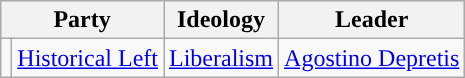<table class=wikitable style="font-size:100%">
<tr>
<th colspan=2>Party</th>
<th>Ideology</th>
<th>Leader</th>
</tr>
<tr>
<td style="color:inherit;background:"></td>
<td><a href='#'>Historical Left</a></td>
<td><a href='#'>Liberalism</a></td>
<td><a href='#'>Agostino Depretis</a></td>
</tr>
</table>
